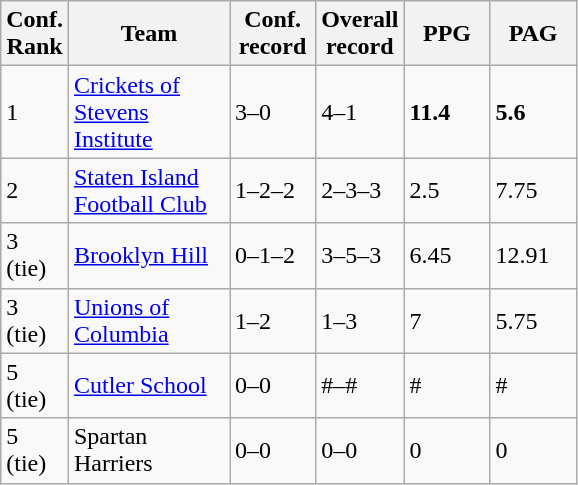<table class="sortable wikitable">
<tr>
<th width="25">Conf. Rank</th>
<th width="100">Team</th>
<th width="50">Conf. record</th>
<th width="50">Overall record</th>
<th width="50">PPG</th>
<th width="50">PAG</th>
</tr>
<tr align="left" bgcolor="">
<td>1</td>
<td><a href='#'>Crickets of Stevens Institute</a></td>
<td>3–0</td>
<td>4–1</td>
<td><strong>11.4</strong></td>
<td><strong>5.6</strong></td>
</tr>
<tr align="left" bgcolor="">
<td>2</td>
<td><a href='#'>Staten Island Football Club</a></td>
<td>1–2–2</td>
<td>2–3–3</td>
<td>2.5</td>
<td>7.75</td>
</tr>
<tr align="left" bgcolor="">
<td>3 (tie)</td>
<td><a href='#'>Brooklyn Hill</a></td>
<td>0–1–2</td>
<td>3–5–3</td>
<td>6.45</td>
<td>12.91</td>
</tr>
<tr align="left" bgcolor="">
<td>3 (tie)</td>
<td><a href='#'>Unions of Columbia</a></td>
<td>1–2</td>
<td>1–3</td>
<td>7</td>
<td>5.75</td>
</tr>
<tr align="left" bgcolor="">
<td>5 (tie)</td>
<td><a href='#'>Cutler School</a></td>
<td>0–0</td>
<td>#–#</td>
<td>#</td>
<td>#</td>
</tr>
<tr align="left" bgcolor="">
<td>5 (tie)</td>
<td>Spartan Harriers</td>
<td>0–0</td>
<td>0–0</td>
<td>0</td>
<td>0</td>
</tr>
</table>
